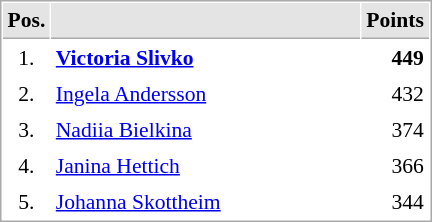<table cellspacing="1" cellpadding="3" style="border:1px solid #AAAAAA;font-size:90%">
<tr bgcolor="#E4E4E4">
<th style="border-bottom:1px solid #AAAAAA" width=10>Pos.</th>
<th style="border-bottom:1px solid #AAAAAA" width=200></th>
<th style="border-bottom:1px solid #AAAAAA" width=20>Points</th>
</tr>
<tr>
<td align=center>1.</td>
<td><strong> <a href='#'>Victoria Slivko</a></strong></td>
<td align=right><strong>449</strong></td>
</tr>
<tr>
<td align=center>2.</td>
<td> <a href='#'>Ingela Andersson</a></td>
<td align=right>432</td>
</tr>
<tr>
<td align=center>3.</td>
<td> <a href='#'>Nadiia Bielkina</a></td>
<td align=right>374</td>
</tr>
<tr>
<td align=center>4.</td>
<td> <a href='#'>Janina Hettich</a></td>
<td align=right>366</td>
</tr>
<tr>
<td align=center>5.</td>
<td> <a href='#'>Johanna Skottheim</a></td>
<td align=right>344</td>
</tr>
</table>
